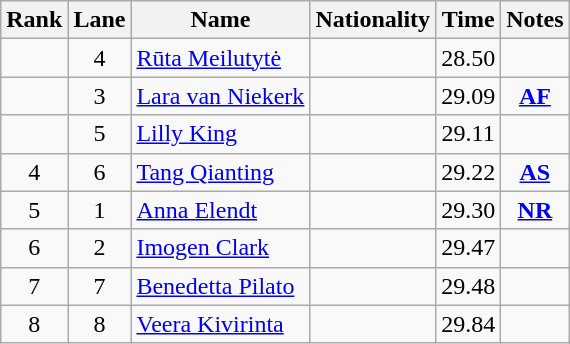<table class="wikitable sortable" style="text-align:center">
<tr>
<th>Rank</th>
<th>Lane</th>
<th>Name</th>
<th>Nationality</th>
<th>Time</th>
<th>Notes</th>
</tr>
<tr>
<td></td>
<td>4</td>
<td align=left><a href='#'>Rūta Meilutytė</a></td>
<td align=left></td>
<td>28.50</td>
<td></td>
</tr>
<tr>
<td></td>
<td>3</td>
<td align=left><a href='#'>Lara van Niekerk</a></td>
<td align=left></td>
<td>29.09</td>
<td><strong><a href='#'>AF</a></strong></td>
</tr>
<tr>
<td></td>
<td>5</td>
<td align=left><a href='#'>Lilly King</a></td>
<td align=left></td>
<td>29.11</td>
<td></td>
</tr>
<tr>
<td>4</td>
<td>6</td>
<td align=left><a href='#'>Tang Qianting</a></td>
<td align=left></td>
<td>29.22</td>
<td><strong><a href='#'>AS</a></strong></td>
</tr>
<tr>
<td>5</td>
<td>1</td>
<td align=left><a href='#'>Anna Elendt</a></td>
<td align=left></td>
<td>29.30</td>
<td><strong><a href='#'>NR</a></strong></td>
</tr>
<tr>
<td>6</td>
<td>2</td>
<td align=left><a href='#'>Imogen Clark</a></td>
<td align=left></td>
<td>29.47</td>
<td></td>
</tr>
<tr>
<td>7</td>
<td>7</td>
<td align=left><a href='#'>Benedetta Pilato</a></td>
<td align=left></td>
<td>29.48</td>
<td></td>
</tr>
<tr>
<td>8</td>
<td>8</td>
<td align=left><a href='#'>Veera Kivirinta</a></td>
<td align=left></td>
<td>29.84</td>
<td></td>
</tr>
</table>
